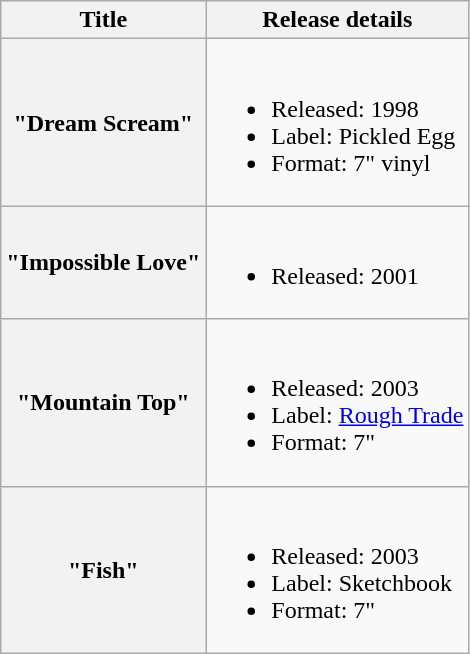<table class="wikitable plainrowheaders">
<tr>
<th scope="col">Title</th>
<th scope="col">Release details</th>
</tr>
<tr>
<th scope="row">"Dream Scream"</th>
<td><br><ul><li>Released: 1998</li><li>Label: Pickled Egg</li><li>Format: 7" vinyl</li></ul></td>
</tr>
<tr>
<th scope="row">"Impossible Love"</th>
<td><br><ul><li>Released: 2001</li></ul></td>
</tr>
<tr>
<th scope="row">"Mountain Top"</th>
<td><br><ul><li>Released: 2003</li><li>Label: <a href='#'>Rough Trade</a></li><li>Format: 7"</li></ul></td>
</tr>
<tr>
<th scope="row">"Fish"</th>
<td><br><ul><li>Released: 2003</li><li>Label: Sketchbook</li><li>Format: 7"</li></ul></td>
</tr>
</table>
